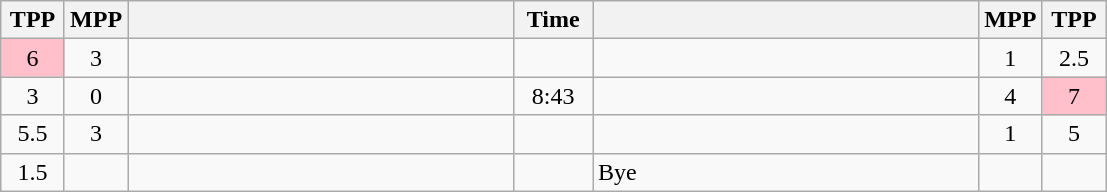<table class="wikitable" style="text-align: center;" |>
<tr>
<th width="35">TPP</th>
<th width="35">MPP</th>
<th width="250"></th>
<th width="45">Time</th>
<th width="250"></th>
<th width="35">MPP</th>
<th width="35">TPP</th>
</tr>
<tr>
<td bgcolor=pink>6</td>
<td>3</td>
<td style="text-align:left;"></td>
<td></td>
<td style="text-align:left;"><strong></strong></td>
<td>1</td>
<td>2.5</td>
</tr>
<tr>
<td>3</td>
<td>0</td>
<td style="text-align:left;"><strong></strong></td>
<td>8:43</td>
<td style="text-align:left;"></td>
<td>4</td>
<td bgcolor=pink>7</td>
</tr>
<tr>
<td>5.5</td>
<td>3</td>
<td style="text-align:left;"></td>
<td></td>
<td style="text-align:left;"><strong></strong></td>
<td>1</td>
<td>5</td>
</tr>
<tr>
<td>1.5</td>
<td></td>
<td style="text-align:left;"><strong></strong></td>
<td></td>
<td style="text-align:left;">Bye</td>
<td></td>
<td></td>
</tr>
</table>
